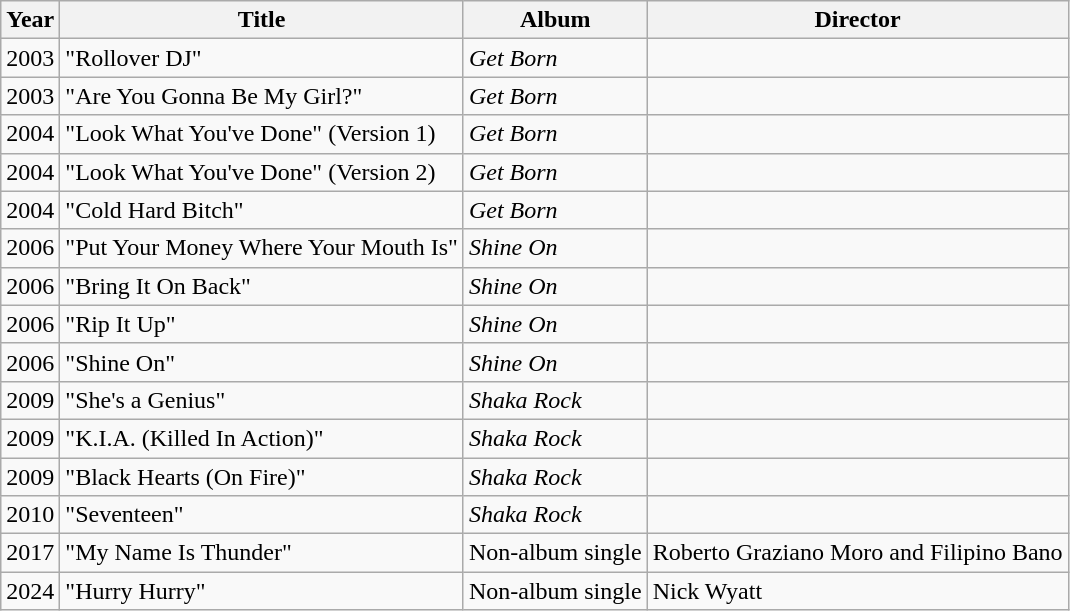<table class="wikitable">
<tr>
<th scope="col">Year</th>
<th scope="col">Title</th>
<th scope="col">Album</th>
<th scope="col">Director</th>
</tr>
<tr>
<td>2003</td>
<td>"Rollover DJ"</td>
<td><em>Get Born</em></td>
<td></td>
</tr>
<tr>
<td>2003</td>
<td>"Are You Gonna Be My Girl?"</td>
<td><em>Get Born</em></td>
<td></td>
</tr>
<tr>
<td>2004</td>
<td>"Look What You've Done" (Version 1)</td>
<td><em>Get Born</em></td>
<td></td>
</tr>
<tr>
<td>2004</td>
<td>"Look What You've Done" (Version 2)</td>
<td><em>Get Born</em></td>
<td></td>
</tr>
<tr>
<td>2004</td>
<td>"Cold Hard Bitch"</td>
<td><em>Get Born</em></td>
<td></td>
</tr>
<tr>
<td>2006</td>
<td>"Put Your Money Where Your Mouth Is"</td>
<td><em>Shine On</em></td>
<td></td>
</tr>
<tr>
<td>2006</td>
<td>"Bring It On Back"</td>
<td><em>Shine On</em></td>
<td></td>
</tr>
<tr>
<td>2006</td>
<td>"Rip It Up"</td>
<td><em>Shine On</em></td>
<td></td>
</tr>
<tr>
<td>2006</td>
<td>"Shine On"</td>
<td><em>Shine On</em></td>
<td></td>
</tr>
<tr>
<td>2009</td>
<td>"She's a Genius"</td>
<td><em>Shaka Rock</em></td>
<td></td>
</tr>
<tr>
<td>2009</td>
<td>"K.I.A. (Killed In Action)"</td>
<td><em>Shaka Rock</em></td>
<td></td>
</tr>
<tr>
<td>2009</td>
<td>"Black Hearts (On Fire)"</td>
<td><em>Shaka Rock</em></td>
<td></td>
</tr>
<tr>
<td>2010</td>
<td>"Seventeen"</td>
<td><em>Shaka Rock</em></td>
<td></td>
</tr>
<tr>
<td>2017</td>
<td>"My Name Is Thunder"</td>
<td>Non-album single</td>
<td>Roberto Graziano Moro and Filipino Bano</td>
</tr>
<tr>
<td>2024</td>
<td>"Hurry Hurry"</td>
<td>Non-album single</td>
<td>Nick Wyatt</td>
</tr>
</table>
